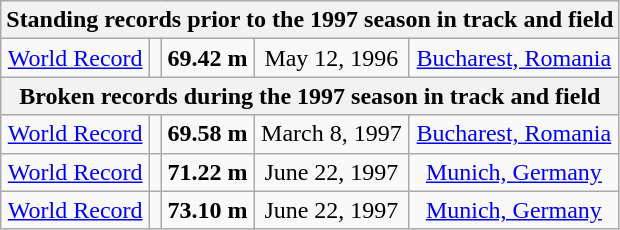<table class="wikitable" style="text-align:center;">
<tr>
<th colspan="5">Standing records prior to the 1997 season in track and field</th>
</tr>
<tr>
<td><a href='#'>World Record</a></td>
<td></td>
<td><strong>69.42 m </strong></td>
<td>May 12, 1996</td>
<td> <a href='#'>Bucharest, Romania</a></td>
</tr>
<tr>
<th colspan="5">Broken records during the 1997 season in track and field</th>
</tr>
<tr>
<td><a href='#'>World Record</a></td>
<td></td>
<td><strong>69.58 m </strong></td>
<td>March 8, 1997</td>
<td> <a href='#'>Bucharest, Romania</a></td>
</tr>
<tr>
<td><a href='#'>World Record</a></td>
<td></td>
<td><strong>71.22 m </strong></td>
<td>June 22, 1997</td>
<td> <a href='#'>Munich, Germany</a></td>
</tr>
<tr>
<td><a href='#'>World Record</a></td>
<td></td>
<td><strong>73.10 m </strong></td>
<td>June 22, 1997</td>
<td> <a href='#'>Munich, Germany</a></td>
</tr>
</table>
